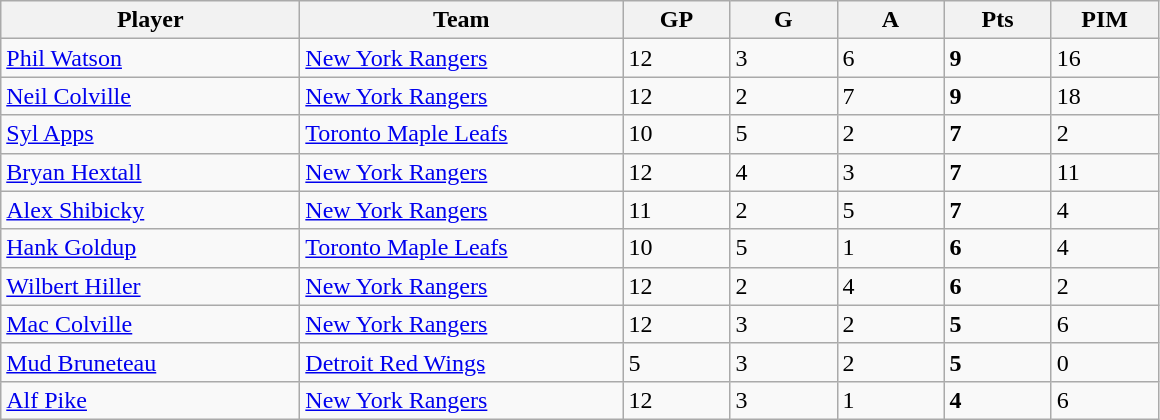<table class="wikitable">
<tr>
<th style="width: 12em;">Player</th>
<th style="width: 13em;">Team</th>
<th style="width: 4em;">GP</th>
<th style="width: 4em;">G</th>
<th style="width: 4em;">A</th>
<th style="width: 4em;">Pts</th>
<th style="width: 4em;">PIM</th>
</tr>
<tr>
<td><a href='#'>Phil Watson</a></td>
<td><a href='#'>New York Rangers</a></td>
<td>12</td>
<td>3</td>
<td>6</td>
<td><strong>9</strong></td>
<td>16</td>
</tr>
<tr>
<td><a href='#'>Neil Colville</a></td>
<td><a href='#'>New York Rangers</a></td>
<td>12</td>
<td>2</td>
<td>7</td>
<td><strong>9</strong></td>
<td>18</td>
</tr>
<tr>
<td><a href='#'>Syl Apps</a></td>
<td><a href='#'>Toronto Maple Leafs</a></td>
<td>10</td>
<td>5</td>
<td>2</td>
<td><strong>7</strong></td>
<td>2</td>
</tr>
<tr>
<td><a href='#'>Bryan Hextall</a></td>
<td><a href='#'>New York Rangers</a></td>
<td>12</td>
<td>4</td>
<td>3</td>
<td><strong>7</strong></td>
<td>11</td>
</tr>
<tr>
<td><a href='#'>Alex Shibicky</a></td>
<td><a href='#'>New York Rangers</a></td>
<td>11</td>
<td>2</td>
<td>5</td>
<td><strong>7</strong></td>
<td>4</td>
</tr>
<tr>
<td><a href='#'>Hank Goldup</a></td>
<td><a href='#'>Toronto Maple Leafs</a></td>
<td>10</td>
<td>5</td>
<td>1</td>
<td><strong>6</strong></td>
<td>4</td>
</tr>
<tr>
<td><a href='#'>Wilbert Hiller</a></td>
<td><a href='#'>New York Rangers</a></td>
<td>12</td>
<td>2</td>
<td>4</td>
<td><strong>6</strong></td>
<td>2</td>
</tr>
<tr>
<td><a href='#'>Mac Colville</a></td>
<td><a href='#'>New York Rangers</a></td>
<td>12</td>
<td>3</td>
<td>2</td>
<td><strong>5</strong></td>
<td>6</td>
</tr>
<tr>
<td><a href='#'>Mud Bruneteau</a></td>
<td><a href='#'>Detroit Red Wings</a></td>
<td>5</td>
<td>3</td>
<td>2</td>
<td><strong>5</strong></td>
<td>0</td>
</tr>
<tr>
<td><a href='#'>Alf Pike</a></td>
<td><a href='#'>New York Rangers</a></td>
<td>12</td>
<td>3</td>
<td>1</td>
<td><strong>4</strong></td>
<td>6</td>
</tr>
</table>
